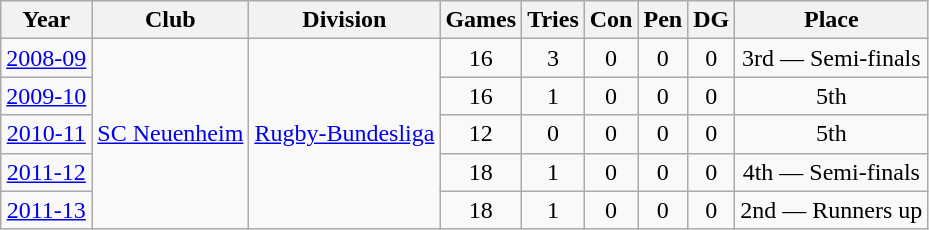<table class="wikitable">
<tr>
<th>Year</th>
<th>Club</th>
<th>Division</th>
<th>Games</th>
<th>Tries</th>
<th>Con</th>
<th>Pen</th>
<th>DG</th>
<th>Place</th>
</tr>
<tr align="center">
<td><a href='#'>2008-09</a></td>
<td rowspan=5><a href='#'>SC Neuenheim</a></td>
<td rowspan=5><a href='#'>Rugby-Bundesliga</a></td>
<td>16</td>
<td>3</td>
<td>0</td>
<td>0</td>
<td>0</td>
<td>3rd — Semi-finals</td>
</tr>
<tr align="center">
<td><a href='#'>2009-10</a></td>
<td>16</td>
<td>1</td>
<td>0</td>
<td>0</td>
<td>0</td>
<td>5th</td>
</tr>
<tr align="center">
<td><a href='#'>2010-11</a></td>
<td>12</td>
<td>0</td>
<td>0</td>
<td>0</td>
<td>0</td>
<td>5th</td>
</tr>
<tr align="center">
<td><a href='#'>2011-12</a></td>
<td>18</td>
<td>1</td>
<td>0</td>
<td>0</td>
<td>0</td>
<td>4th — Semi-finals</td>
</tr>
<tr align="center">
<td><a href='#'>2011-13</a></td>
<td>18</td>
<td>1</td>
<td>0</td>
<td>0</td>
<td>0</td>
<td>2nd — Runners up</td>
</tr>
</table>
